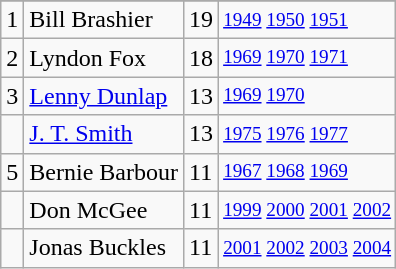<table class="wikitable">
<tr>
</tr>
<tr>
<td>1</td>
<td>Bill Brashier</td>
<td>19</td>
<td style="font-size:80%;"><a href='#'>1949</a> <a href='#'>1950</a> <a href='#'>1951</a></td>
</tr>
<tr>
<td>2</td>
<td>Lyndon Fox</td>
<td>18</td>
<td style="font-size:80%;"><a href='#'>1969</a> <a href='#'>1970</a> <a href='#'>1971</a></td>
</tr>
<tr>
<td>3</td>
<td><a href='#'>Lenny Dunlap</a></td>
<td>13</td>
<td style="font-size:80%;"><a href='#'>1969</a> <a href='#'>1970</a></td>
</tr>
<tr>
<td></td>
<td><a href='#'>J. T. Smith</a></td>
<td>13</td>
<td style="font-size:80%;"><a href='#'>1975</a> <a href='#'>1976</a> <a href='#'>1977</a></td>
</tr>
<tr>
<td>5</td>
<td>Bernie Barbour</td>
<td>11</td>
<td style="font-size:80%;"><a href='#'>1967</a> <a href='#'>1968</a> <a href='#'>1969</a></td>
</tr>
<tr>
<td></td>
<td>Don McGee</td>
<td>11</td>
<td style="font-size:80%;"><a href='#'>1999</a> <a href='#'>2000</a> <a href='#'>2001</a> <a href='#'>2002</a></td>
</tr>
<tr>
<td></td>
<td>Jonas Buckles</td>
<td>11</td>
<td style="font-size:80%;"><a href='#'>2001</a> <a href='#'>2002</a> <a href='#'>2003</a> <a href='#'>2004</a></td>
</tr>
</table>
